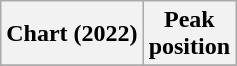<table class="wikitable sortable">
<tr>
<th>Chart (2022)</th>
<th>Peak<br>position</th>
</tr>
<tr>
</tr>
</table>
